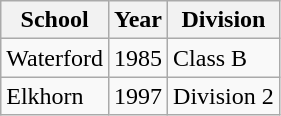<table class="wikitable">
<tr>
<th>School</th>
<th>Year</th>
<th>Division</th>
</tr>
<tr>
<td>Waterford</td>
<td>1985</td>
<td>Class B</td>
</tr>
<tr>
<td>Elkhorn</td>
<td>1997</td>
<td>Division 2</td>
</tr>
</table>
